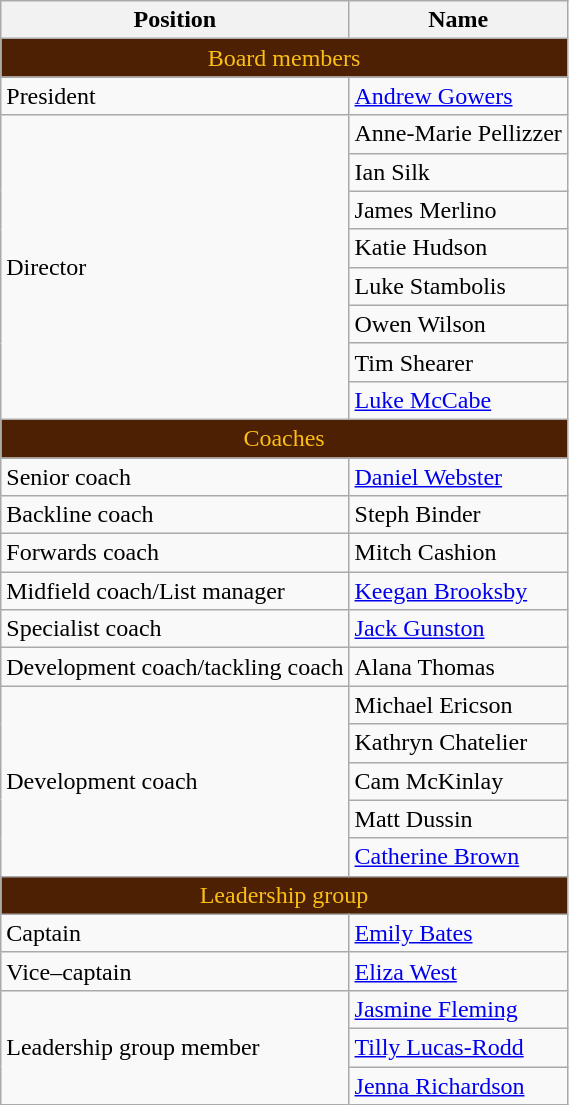<table class="wikitable">
<tr>
<th>Position</th>
<th>Name</th>
</tr>
<tr>
<td style="background: #4D2004; color: #FBBF15; text-align:center" colspan=2>Board members</td>
</tr>
<tr>
<td>President</td>
<td><a href='#'>Andrew Gowers</a></td>
</tr>
<tr>
<td rowspan=8>Director</td>
<td>Anne-Marie Pellizzer</td>
</tr>
<tr>
<td>Ian Silk</td>
</tr>
<tr>
<td>James Merlino</td>
</tr>
<tr>
<td>Katie Hudson</td>
</tr>
<tr>
<td>Luke Stambolis</td>
</tr>
<tr>
<td>Owen Wilson</td>
</tr>
<tr>
<td>Tim Shearer</td>
</tr>
<tr>
<td><a href='#'>Luke McCabe</a></td>
</tr>
<tr>
<td style="background: #4D2004; color: #FBBF15; text-align:center" colspan=2>Coaches</td>
</tr>
<tr>
<td>Senior coach</td>
<td><a href='#'>Daniel Webster</a></td>
</tr>
<tr>
<td>Backline coach</td>
<td>Steph Binder</td>
</tr>
<tr>
<td>Forwards coach</td>
<td>Mitch Cashion</td>
</tr>
<tr>
<td>Midfield coach/List manager</td>
<td><a href='#'>Keegan Brooksby</a></td>
</tr>
<tr>
<td>Specialist coach</td>
<td><a href='#'>Jack Gunston</a></td>
</tr>
<tr>
<td>Development coach/tackling coach</td>
<td>Alana Thomas</td>
</tr>
<tr>
<td rowspan="5">Development coach</td>
<td>Michael Ericson</td>
</tr>
<tr>
<td>Kathryn Chatelier</td>
</tr>
<tr>
<td>Cam McKinlay</td>
</tr>
<tr>
<td>Matt Dussin</td>
</tr>
<tr>
<td><a href='#'>Catherine Brown</a></td>
</tr>
<tr>
<td style="background: #4D2004; color: #FBBF15; text-align:center" colspan=2>Leadership group</td>
</tr>
<tr>
<td>Captain</td>
<td><a href='#'>Emily Bates</a></td>
</tr>
<tr>
<td>Vice–captain</td>
<td><a href='#'>Eliza West</a></td>
</tr>
<tr>
<td rowspan=3>Leadership group member</td>
<td><a href='#'>Jasmine Fleming</a></td>
</tr>
<tr>
<td><a href='#'>Tilly Lucas-Rodd</a></td>
</tr>
<tr>
<td><a href='#'>Jenna Richardson</a></td>
</tr>
</table>
